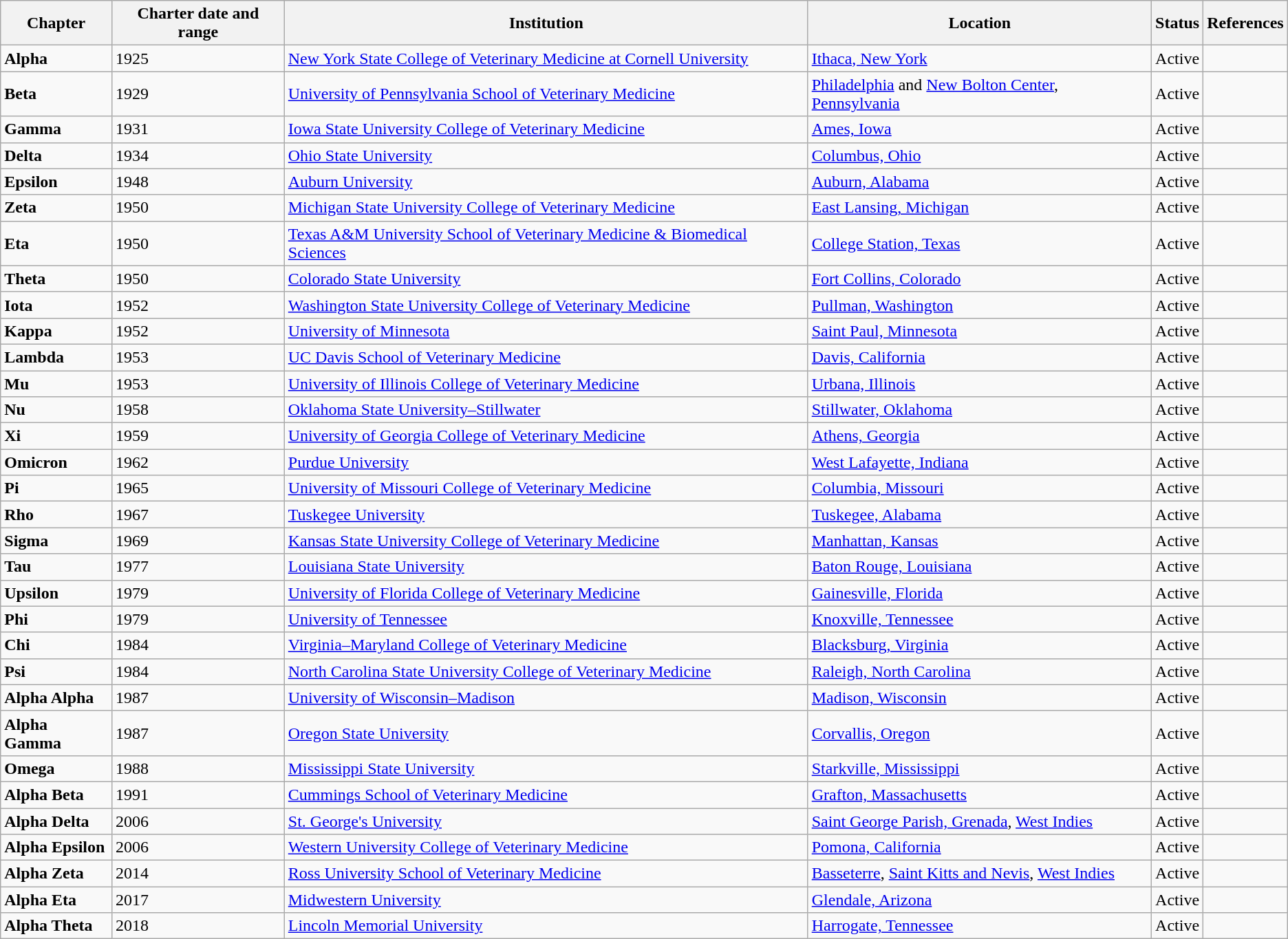<table class="wikitable sortable">
<tr>
<th>Chapter</th>
<th>Charter date and range</th>
<th>Institution</th>
<th>Location</th>
<th>Status</th>
<th>References</th>
</tr>
<tr>
<td><strong>Alpha</strong></td>
<td>1925</td>
<td><a href='#'>New York State College of Veterinary Medicine at Cornell University</a></td>
<td><a href='#'>Ithaca, New York</a></td>
<td>Active</td>
<td></td>
</tr>
<tr>
<td><strong>Beta</strong></td>
<td>1929</td>
<td><a href='#'>University of Pennsylvania School of Veterinary Medicine</a></td>
<td><a href='#'>Philadelphia</a> and <a href='#'>New Bolton Center</a>, <a href='#'>Pennsylvania</a></td>
<td>Active</td>
<td></td>
</tr>
<tr>
<td><strong>Gamma</strong></td>
<td>1931</td>
<td><a href='#'>Iowa State University College of Veterinary Medicine</a></td>
<td><a href='#'>Ames, Iowa</a></td>
<td>Active</td>
<td></td>
</tr>
<tr>
<td><strong>Delta</strong></td>
<td>1934</td>
<td><a href='#'>Ohio State University</a></td>
<td><a href='#'>Columbus, Ohio</a></td>
<td>Active</td>
<td></td>
</tr>
<tr>
<td><strong>Epsilon</strong></td>
<td>1948</td>
<td><a href='#'>Auburn University</a></td>
<td><a href='#'>Auburn, Alabama</a></td>
<td>Active</td>
<td></td>
</tr>
<tr>
<td><strong>Zeta</strong></td>
<td>1950</td>
<td><a href='#'>Michigan State University College of Veterinary Medicine</a></td>
<td><a href='#'>East Lansing, Michigan</a></td>
<td>Active</td>
<td></td>
</tr>
<tr>
<td><strong>Eta</strong></td>
<td>1950</td>
<td><a href='#'>Texas A&M University School of Veterinary Medicine & Biomedical Sciences</a></td>
<td><a href='#'>College Station, Texas</a></td>
<td>Active</td>
<td></td>
</tr>
<tr>
<td><strong>Theta</strong></td>
<td>1950</td>
<td><a href='#'>Colorado State University</a></td>
<td><a href='#'>Fort Collins, Colorado</a></td>
<td>Active</td>
<td></td>
</tr>
<tr>
<td><strong>Iota</strong></td>
<td>1952</td>
<td><a href='#'>Washington State University College of Veterinary Medicine</a></td>
<td><a href='#'>Pullman, Washington</a></td>
<td>Active</td>
<td></td>
</tr>
<tr>
<td><strong>Kappa</strong></td>
<td>1952</td>
<td><a href='#'>University of Minnesota</a></td>
<td><a href='#'>Saint Paul, Minnesota</a></td>
<td>Active</td>
<td></td>
</tr>
<tr>
<td><strong>Lambda</strong></td>
<td>1953</td>
<td><a href='#'>UC Davis School of Veterinary Medicine</a></td>
<td><a href='#'>Davis, California</a></td>
<td>Active</td>
<td></td>
</tr>
<tr>
<td><strong>Mu</strong></td>
<td>1953</td>
<td><a href='#'>University of Illinois College of Veterinary Medicine</a></td>
<td><a href='#'>Urbana, Illinois</a></td>
<td>Active</td>
<td></td>
</tr>
<tr>
<td><strong>Nu</strong></td>
<td>1958</td>
<td><a href='#'>Oklahoma State University–Stillwater</a></td>
<td><a href='#'>Stillwater, Oklahoma</a></td>
<td>Active</td>
<td></td>
</tr>
<tr>
<td><strong>Xi</strong></td>
<td>1959</td>
<td><a href='#'>University of Georgia College of Veterinary Medicine</a></td>
<td><a href='#'>Athens, Georgia</a></td>
<td>Active</td>
<td></td>
</tr>
<tr>
<td><strong>Omicron</strong></td>
<td>1962</td>
<td><a href='#'>Purdue University</a></td>
<td><a href='#'>West Lafayette, Indiana</a></td>
<td>Active</td>
<td></td>
</tr>
<tr>
<td><strong>Pi</strong></td>
<td>1965</td>
<td><a href='#'>University of Missouri College of Veterinary Medicine</a></td>
<td><a href='#'>Columbia, Missouri</a></td>
<td>Active</td>
<td></td>
</tr>
<tr>
<td><strong>Rho</strong></td>
<td>1967</td>
<td><a href='#'>Tuskegee University</a></td>
<td><a href='#'>Tuskegee, Alabama</a></td>
<td>Active</td>
<td></td>
</tr>
<tr>
<td><strong>Sigma</strong></td>
<td>1969</td>
<td><a href='#'>Kansas State University College of Veterinary Medicine</a></td>
<td><a href='#'>Manhattan, Kansas</a></td>
<td>Active</td>
<td></td>
</tr>
<tr>
<td><strong>Tau</strong></td>
<td>1977</td>
<td><a href='#'>Louisiana State University</a></td>
<td><a href='#'>Baton Rouge, Louisiana</a></td>
<td>Active</td>
<td></td>
</tr>
<tr>
<td><strong>Upsilon</strong></td>
<td>1979</td>
<td><a href='#'>University of Florida College of Veterinary Medicine</a></td>
<td><a href='#'>Gainesville, Florida</a></td>
<td>Active</td>
<td></td>
</tr>
<tr>
<td><strong>Phi</strong></td>
<td>1979</td>
<td><a href='#'>University of Tennessee</a></td>
<td><a href='#'>Knoxville, Tennessee</a></td>
<td>Active</td>
<td></td>
</tr>
<tr>
<td><strong>Chi</strong></td>
<td>1984</td>
<td><a href='#'>Virginia–Maryland College of Veterinary Medicine</a></td>
<td><a href='#'>Blacksburg, Virginia</a></td>
<td>Active</td>
<td></td>
</tr>
<tr>
<td><strong>Psi</strong></td>
<td>1984</td>
<td><a href='#'>North Carolina State University College of Veterinary Medicine</a></td>
<td><a href='#'>Raleigh, North Carolina</a></td>
<td>Active</td>
<td></td>
</tr>
<tr>
<td><strong>Alpha Alpha</strong></td>
<td>1987</td>
<td><a href='#'>University of Wisconsin–Madison</a></td>
<td><a href='#'>Madison, Wisconsin</a></td>
<td>Active</td>
<td></td>
</tr>
<tr>
<td><strong>Alpha Gamma</strong></td>
<td>1987</td>
<td><a href='#'>Oregon State University</a></td>
<td><a href='#'>Corvallis, Oregon</a></td>
<td>Active</td>
<td></td>
</tr>
<tr>
<td><strong>Omega</strong></td>
<td>1988</td>
<td><a href='#'>Mississippi State University</a></td>
<td><a href='#'>Starkville, Mississippi</a></td>
<td>Active</td>
<td></td>
</tr>
<tr>
<td><strong>Alpha Beta</strong></td>
<td>1991</td>
<td><a href='#'>Cummings School of Veterinary Medicine</a></td>
<td><a href='#'>Grafton, Massachusetts</a></td>
<td>Active</td>
<td></td>
</tr>
<tr>
<td><strong>Alpha Delta</strong></td>
<td>2006</td>
<td><a href='#'>St. George's University</a></td>
<td><a href='#'>Saint George Parish, Grenada</a>, <a href='#'>West Indies</a></td>
<td>Active</td>
<td></td>
</tr>
<tr>
<td><strong>Alpha Epsilon</strong></td>
<td>2006</td>
<td><a href='#'>Western University College of Veterinary Medicine</a></td>
<td><a href='#'>Pomona, California</a></td>
<td>Active</td>
<td></td>
</tr>
<tr>
<td><strong>Alpha Zeta</strong></td>
<td>2014</td>
<td><a href='#'>Ross University School of Veterinary Medicine</a></td>
<td><a href='#'>Basseterre</a>, <a href='#'>Saint Kitts and Nevis</a>, <a href='#'>West Indies</a></td>
<td>Active</td>
<td></td>
</tr>
<tr>
<td><strong>Alpha Eta</strong></td>
<td>2017</td>
<td><a href='#'>Midwestern University</a></td>
<td><a href='#'>Glendale, Arizona</a></td>
<td>Active</td>
<td></td>
</tr>
<tr>
<td><strong>Alpha Theta</strong></td>
<td>2018</td>
<td><a href='#'>Lincoln Memorial University</a></td>
<td><a href='#'>Harrogate, Tennessee</a></td>
<td>Active</td>
<td></td>
</tr>
</table>
